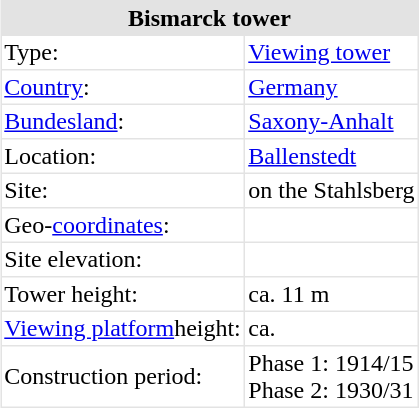<table cellpadding="2" cellspacing="1" style="float: right; background: #e3e3e3; margin-left: 1em;">
<tr style="text-align: center;">
<th colspan="2">Bismarck tower</th>
</tr>
<tr style="background: white;">
<td>Type:</td>
<td><a href='#'>Viewing tower</a></td>
</tr>
<tr style="background: white;">
<td><a href='#'>Country</a>:</td>
<td><a href='#'>Germany</a></td>
</tr>
<tr style="background: white;">
<td><a href='#'>Bundesland</a>:</td>
<td><a href='#'>Saxony-Anhalt</a></td>
</tr>
<tr style="background: white;">
<td>Location:</td>
<td><a href='#'>Ballenstedt</a></td>
</tr>
<tr style="background: white;">
<td>Site:</td>
<td>on the Stahlsberg</td>
</tr>
<tr style="background: white;">
<td>Geo-<a href='#'>coordinates</a>:</td>
<td></td>
</tr>
<tr style="background: white;">
<td>Site elevation:</td>
<td> </td>
</tr>
<tr style="background: white;">
<td>Tower height:</td>
<td>ca. 11 m </td>
</tr>
<tr style="background: white;">
<td><a href='#'>Viewing platform</a>height:</td>
<td>ca. </td>
</tr>
<tr style="background: white;">
<td>Construction period:</td>
<td>Phase 1: 1914/15 <br>Phase 2: 1930/31 </td>
</tr>
</table>
